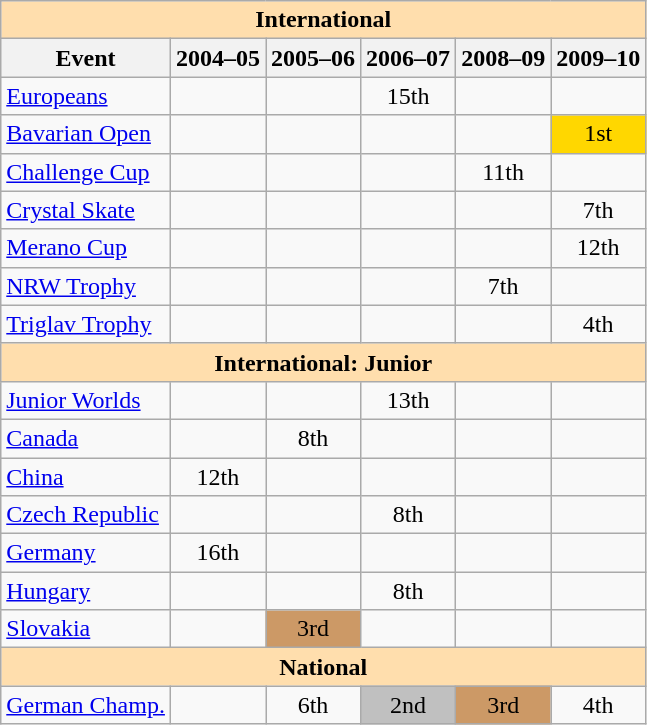<table class="wikitable" style="text-align:center">
<tr>
<th style="background-color: #ffdead; " colspan=6 align=center><strong>International</strong></th>
</tr>
<tr>
<th>Event</th>
<th>2004–05</th>
<th>2005–06</th>
<th>2006–07</th>
<th>2008–09</th>
<th>2009–10</th>
</tr>
<tr>
<td align=left><a href='#'>Europeans</a></td>
<td></td>
<td></td>
<td>15th</td>
<td></td>
<td></td>
</tr>
<tr>
<td align=left><a href='#'>Bavarian Open</a></td>
<td></td>
<td></td>
<td></td>
<td></td>
<td bgcolor=gold>1st</td>
</tr>
<tr>
<td align=left><a href='#'>Challenge Cup</a></td>
<td></td>
<td></td>
<td></td>
<td>11th</td>
<td></td>
</tr>
<tr>
<td align=left><a href='#'>Crystal Skate</a></td>
<td></td>
<td></td>
<td></td>
<td></td>
<td>7th</td>
</tr>
<tr>
<td align=left><a href='#'>Merano Cup</a></td>
<td></td>
<td></td>
<td></td>
<td></td>
<td>12th</td>
</tr>
<tr>
<td align=left><a href='#'>NRW Trophy</a></td>
<td></td>
<td></td>
<td></td>
<td>7th</td>
<td></td>
</tr>
<tr>
<td align=left><a href='#'>Triglav Trophy</a></td>
<td></td>
<td></td>
<td></td>
<td></td>
<td>4th</td>
</tr>
<tr>
<th style="background-color: #ffdead; " colspan=6 align=center><strong>International: Junior</strong></th>
</tr>
<tr>
<td align=left><a href='#'>Junior Worlds</a></td>
<td></td>
<td></td>
<td>13th</td>
<td></td>
<td></td>
</tr>
<tr>
<td align=left> <a href='#'>Canada</a></td>
<td></td>
<td>8th</td>
<td></td>
<td></td>
<td></td>
</tr>
<tr>
<td align=left> <a href='#'>China</a></td>
<td>12th</td>
<td></td>
<td></td>
<td></td>
<td></td>
</tr>
<tr>
<td align=left> <a href='#'>Czech Republic</a></td>
<td></td>
<td></td>
<td>8th</td>
<td></td>
<td></td>
</tr>
<tr>
<td align=left> <a href='#'>Germany</a></td>
<td>16th</td>
<td></td>
<td></td>
<td></td>
<td></td>
</tr>
<tr>
<td align=left> <a href='#'>Hungary</a></td>
<td></td>
<td></td>
<td>8th</td>
<td></td>
<td></td>
</tr>
<tr>
<td align=left> <a href='#'>Slovakia</a></td>
<td></td>
<td bgcolor=cc9966>3rd</td>
<td></td>
<td></td>
<td></td>
</tr>
<tr>
<th style="background-color: #ffdead; " colspan=6 align=center><strong>National</strong></th>
</tr>
<tr>
<td align=left><a href='#'>German Champ.</a></td>
<td></td>
<td>6th</td>
<td bgcolor=silver>2nd</td>
<td bgcolor=cc9966>3rd</td>
<td>4th</td>
</tr>
</table>
